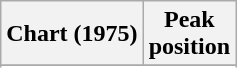<table class="wikitable sortable plainrowheaders" style="text-align:center;">
<tr>
<th scope="col">Chart (1975)</th>
<th scope="col">Peak<br>position</th>
</tr>
<tr>
</tr>
<tr>
</tr>
</table>
